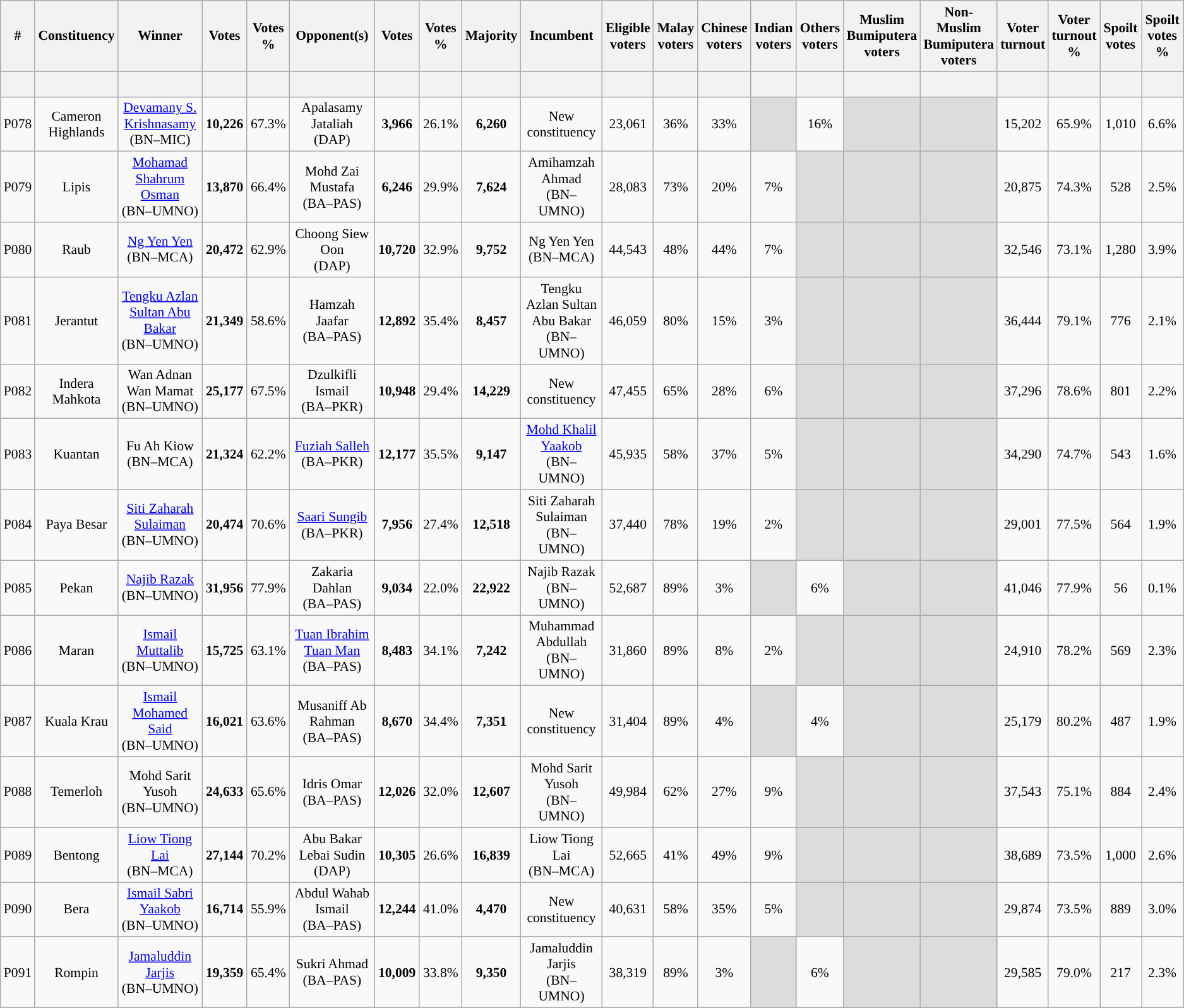<table class="wikitable sortable" style="text-align:center; font-size:90%">
<tr>
<th width="30">#</th>
<th width="60">Constituency</th>
<th width="150">Winner</th>
<th width="50">Votes</th>
<th width="50">Votes %</th>
<th width="150">Opponent(s)</th>
<th width="50">Votes</th>
<th width="50">Votes %</th>
<th width="50">Majority</th>
<th width="150">Incumbent</th>
<th width="50">Eligible voters</th>
<th width="50">Malay voters</th>
<th width="50">Chinese voters</th>
<th width="50">Indian voters</th>
<th width="50">Others voters</th>
<th width="50">Muslim Bumiputera voters</th>
<th width="50">Non-Muslim Bumiputera voters</th>
<th width="50">Voter turnout</th>
<th width="50">Voter turnout %</th>
<th width="50">Spoilt votes</th>
<th width="50">Spoilt votes %</th>
</tr>
<tr>
<th height="20"></th>
<th></th>
<th></th>
<th></th>
<th></th>
<th></th>
<th></th>
<th></th>
<th></th>
<th></th>
<th></th>
<th></th>
<th></th>
<th></th>
<th></th>
<th></th>
<th></th>
<th></th>
<th></th>
<th></th>
<th></th>
</tr>
<tr>
<td>P078</td>
<td>Cameron Highlands</td>
<td><a href='#'>Devamany S. Krishnasamy</a><br>(BN–MIC)</td>
<td><strong>10,226</strong></td>
<td>67.3%</td>
<td>Apalasamy Jataliah<br>(DAP)</td>
<td><strong>3,966</strong></td>
<td>26.1%</td>
<td><strong>6,260</strong></td>
<td>New constituency</td>
<td>23,061</td>
<td>36%</td>
<td>33%</td>
<td bgcolor="dcdcdc"></td>
<td>16%</td>
<td bgcolor="dcdcdc"></td>
<td bgcolor="dcdcdc"></td>
<td>15,202</td>
<td>65.9%</td>
<td>1,010</td>
<td>6.6%</td>
</tr>
<tr>
<td>P079</td>
<td>Lipis</td>
<td><a href='#'>Mohamad Shahrum Osman</a><br>(BN–UMNO)</td>
<td><strong>13,870</strong></td>
<td>66.4%</td>
<td>Mohd Zai Mustafa<br>(BA–PAS)</td>
<td><strong>6,246</strong></td>
<td>29.9%</td>
<td><strong>7,624</strong></td>
<td>Amihamzah Ahmad<br>(BN–UMNO)</td>
<td>28,083</td>
<td>73%</td>
<td>20%</td>
<td>7%</td>
<td bgcolor="dcdcdc"></td>
<td bgcolor="dcdcdc"></td>
<td bgcolor="dcdcdc"></td>
<td>20,875</td>
<td>74.3%</td>
<td>528</td>
<td>2.5%</td>
</tr>
<tr>
<td>P080</td>
<td>Raub</td>
<td><a href='#'>Ng Yen Yen</a><br>(BN–MCA)</td>
<td><strong>20,472</strong></td>
<td>62.9%</td>
<td>Choong Siew Oon<br>(DAP)</td>
<td><strong>10,720</strong></td>
<td>32.9%</td>
<td><strong>9,752</strong></td>
<td>Ng Yen Yen<br>(BN–MCA)</td>
<td>44,543</td>
<td>48%</td>
<td>44%</td>
<td>7%</td>
<td bgcolor="dcdcdc"></td>
<td bgcolor="dcdcdc"></td>
<td bgcolor="dcdcdc"></td>
<td>32,546</td>
<td>73.1%</td>
<td>1,280</td>
<td>3.9%</td>
</tr>
<tr>
<td>P081</td>
<td>Jerantut</td>
<td><a href='#'>Tengku Azlan Sultan Abu Bakar</a><br>(BN–UMNO)</td>
<td><strong>21,349</strong></td>
<td>58.6%</td>
<td>Hamzah Jaafar<br>(BA–PAS)</td>
<td><strong>12,892</strong></td>
<td>35.4%</td>
<td><strong>8,457</strong></td>
<td>Tengku Azlan Sultan Abu Bakar<br>(BN–UMNO)</td>
<td>46,059</td>
<td>80%</td>
<td>15%</td>
<td>3%</td>
<td bgcolor="dcdcdc"></td>
<td bgcolor="dcdcdc"></td>
<td bgcolor="dcdcdc"></td>
<td>36,444</td>
<td>79.1%</td>
<td>776</td>
<td>2.1%</td>
</tr>
<tr>
<td>P082</td>
<td>Indera Mahkota</td>
<td>Wan Adnan Wan Mamat<br>(BN–UMNO)</td>
<td><strong>25,177</strong></td>
<td>67.5%</td>
<td>Dzulkifli Ismail<br>(BA–PKR)</td>
<td><strong>10,948</strong></td>
<td>29.4%</td>
<td><strong>14,229</strong></td>
<td>New constituency</td>
<td>47,455</td>
<td>65%</td>
<td>28%</td>
<td>6%</td>
<td bgcolor="dcdcdc"></td>
<td bgcolor="dcdcdc"></td>
<td bgcolor="dcdcdc"></td>
<td>37,296</td>
<td>78.6%</td>
<td>801</td>
<td>2.2%</td>
</tr>
<tr>
<td>P083</td>
<td>Kuantan</td>
<td>Fu Ah Kiow<br>(BN–MCA)</td>
<td><strong>21,324</strong></td>
<td>62.2%</td>
<td><a href='#'>Fuziah Salleh</a><br>(BA–PKR)</td>
<td><strong>12,177</strong></td>
<td>35.5%</td>
<td><strong>9,147</strong></td>
<td><a href='#'>Mohd Khalil Yaakob</a><br>(BN–UMNO)</td>
<td>45,935</td>
<td>58%</td>
<td>37%</td>
<td>5%</td>
<td bgcolor="dcdcdc"></td>
<td bgcolor="dcdcdc"></td>
<td bgcolor="dcdcdc"></td>
<td>34,290</td>
<td>74.7%</td>
<td>543</td>
<td>1.6%</td>
</tr>
<tr>
<td>P084</td>
<td>Paya Besar</td>
<td><a href='#'>Siti Zaharah Sulaiman</a><br>(BN–UMNO)</td>
<td><strong>20,474</strong></td>
<td>70.6%</td>
<td><a href='#'>Saari Sungib</a><br>(BA–PKR)</td>
<td><strong>7,956</strong></td>
<td>27.4%</td>
<td><strong>12,518</strong></td>
<td>Siti Zaharah Sulaiman<br>(BN–UMNO)</td>
<td>37,440</td>
<td>78%</td>
<td>19%</td>
<td>2%</td>
<td bgcolor="dcdcdc"></td>
<td bgcolor="dcdcdc"></td>
<td bgcolor="dcdcdc"></td>
<td>29,001</td>
<td>77.5%</td>
<td>564</td>
<td>1.9%</td>
</tr>
<tr>
<td>P085</td>
<td>Pekan</td>
<td><a href='#'>Najib Razak</a><br>(BN–UMNO)</td>
<td><strong>31,956</strong></td>
<td>77.9%</td>
<td>Zakaria Dahlan<br>(BA–PAS)</td>
<td><strong>9,034</strong></td>
<td>22.0%</td>
<td><strong>22,922</strong></td>
<td>Najib Razak<br>(BN–UMNO)</td>
<td>52,687</td>
<td>89%</td>
<td>3%</td>
<td bgcolor="dcdcdc"></td>
<td>6%</td>
<td bgcolor="dcdcdc"></td>
<td bgcolor="dcdcdc"></td>
<td>41,046</td>
<td>77.9%</td>
<td>56</td>
<td>0.1%</td>
</tr>
<tr>
<td>P086</td>
<td>Maran</td>
<td><a href='#'>Ismail Muttalib</a><br>(BN–UMNO)</td>
<td><strong>15,725</strong></td>
<td>63.1%</td>
<td><a href='#'>Tuan Ibrahim Tuan Man</a><br>(BA–PAS)</td>
<td><strong>8,483</strong></td>
<td>34.1%</td>
<td><strong>7,242</strong></td>
<td>Muhammad Abdullah<br>(BN–UMNO)</td>
<td>31,860</td>
<td>89%</td>
<td>8%</td>
<td>2%</td>
<td bgcolor="dcdcdc"></td>
<td bgcolor="dcdcdc"></td>
<td bgcolor="dcdcdc"></td>
<td>24,910</td>
<td>78.2%</td>
<td>569</td>
<td>2.3%</td>
</tr>
<tr>
<td>P087</td>
<td>Kuala Krau</td>
<td><a href='#'>Ismail Mohamed Said</a><br>(BN–UMNO)</td>
<td><strong>16,021</strong></td>
<td>63.6%</td>
<td>Musaniff Ab Rahman<br>(BA–PAS)</td>
<td><strong>8,670</strong></td>
<td>34.4%</td>
<td><strong>7,351</strong></td>
<td>New constituency</td>
<td>31,404</td>
<td>89%</td>
<td>4%</td>
<td bgcolor="dcdcdc"></td>
<td>4%</td>
<td bgcolor="dcdcdc"></td>
<td bgcolor="dcdcdc"></td>
<td>25,179</td>
<td>80.2%</td>
<td>487</td>
<td>1.9%</td>
</tr>
<tr>
<td>P088</td>
<td>Temerloh</td>
<td>Mohd Sarit Yusoh<br>(BN–UMNO)</td>
<td><strong>24,633</strong></td>
<td>65.6%</td>
<td>Idris Omar<br>(BA–PAS)</td>
<td><strong>12,026</strong></td>
<td>32.0%</td>
<td><strong>12,607</strong></td>
<td>Mohd Sarit Yusoh<br>(BN–UMNO)</td>
<td>49,984</td>
<td>62%</td>
<td>27%</td>
<td>9%</td>
<td bgcolor="dcdcdc"></td>
<td bgcolor="dcdcdc"></td>
<td bgcolor="dcdcdc"></td>
<td>37,543</td>
<td>75.1%</td>
<td>884</td>
<td>2.4%</td>
</tr>
<tr>
<td>P089</td>
<td>Bentong</td>
<td><a href='#'>Liow Tiong Lai</a><br>(BN–MCA)</td>
<td><strong>27,144</strong></td>
<td>70.2%</td>
<td>Abu Bakar Lebai Sudin<br>(DAP)</td>
<td><strong>10,305</strong></td>
<td>26.6%</td>
<td><strong>16,839</strong></td>
<td>Liow Tiong Lai<br>(BN–MCA)</td>
<td>52,665</td>
<td>41%</td>
<td>49%</td>
<td>9%</td>
<td bgcolor="dcdcdc"></td>
<td bgcolor="dcdcdc"></td>
<td bgcolor="dcdcdc"></td>
<td>38,689</td>
<td>73.5%</td>
<td>1,000</td>
<td>2.6%</td>
</tr>
<tr>
<td>P090</td>
<td>Bera</td>
<td><a href='#'>Ismail Sabri Yaakob</a><br>(BN–UMNO)</td>
<td><strong>16,714</strong></td>
<td>55.9%</td>
<td>Abdul Wahab Ismail<br>(BA–PAS)</td>
<td><strong>12,244</strong></td>
<td>41.0%</td>
<td><strong>4,470</strong></td>
<td>New constituency</td>
<td>40,631</td>
<td>58%</td>
<td>35%</td>
<td>5%</td>
<td bgcolor="dcdcdc"></td>
<td bgcolor="dcdcdc"></td>
<td bgcolor="dcdcdc"></td>
<td>29,874</td>
<td>73.5%</td>
<td>889</td>
<td>3.0%</td>
</tr>
<tr>
<td>P091</td>
<td>Rompin</td>
<td><a href='#'>Jamaluddin Jarjis</a><br>(BN–UMNO)</td>
<td><strong>19,359</strong></td>
<td>65.4%</td>
<td>Sukri Ahmad<br>(BA–PAS)</td>
<td><strong>10,009</strong></td>
<td>33.8%</td>
<td><strong>9,350</strong></td>
<td>Jamaluddin Jarjis<br>(BN–UMNO)</td>
<td>38,319</td>
<td>89%</td>
<td>3%</td>
<td bgcolor="dcdcdc"></td>
<td>6%</td>
<td bgcolor="dcdcdc"></td>
<td bgcolor="dcdcdc"></td>
<td>29,585</td>
<td>79.0%</td>
<td>217</td>
<td>2.3%</td>
</tr>
</table>
